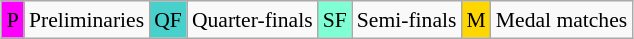<table class="wikitable" style="margin:0.5em auto; font-size:90%; line-height:1.25em;">
<tr>
<td bgcolor="#FF00FF" align=center>P</td>
<td>Preliminaries</td>
<td bgcolor="#48D1CC" align=center>QF</td>
<td>Quarter-finals</td>
<td bgcolor="#7FFFD4" align=center>SF</td>
<td>Semi-finals</td>
<td bgcolor="gold" align=center>M</td>
<td>Medal matches</td>
</tr>
</table>
